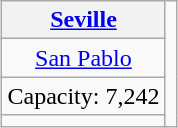<table class="wikitable" style="text-align:center;margin:1em auto;">
<tr>
<th><a href='#'>Seville</a></th>
<td rowspan=4></td>
</tr>
<tr>
<td><a href='#'>San Pablo</a></td>
</tr>
<tr>
<td>Capacity: 7,242</td>
</tr>
<tr>
<td></td>
</tr>
</table>
